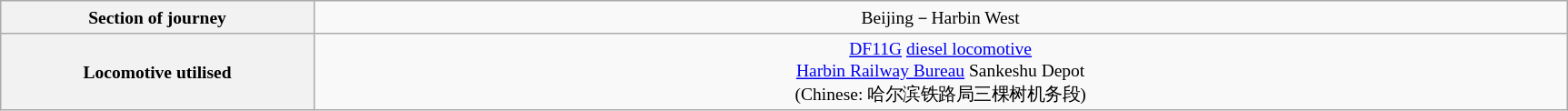<table class="wikitable" style="text-align: center; font-size: small;">
<tr>
<th>Section of journey</th>
<td>Beijing－Harbin West</td>
</tr>
<tr>
<th style="width: 10%;">Locomotive utilised</th>
<td style="width: 40%;"><a href='#'>DF11G</a> <a href='#'>diesel locomotive</a><br><a href='#'>Harbin Railway Bureau</a> Sankeshu Depot<br>(Chinese: 哈尔滨铁路局三棵树机务段)</td>
</tr>
</table>
